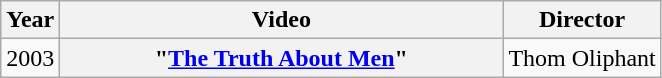<table class="wikitable plainrowheaders">
<tr>
<th>Year</th>
<th style="width:18em;">Video</th>
<th>Director</th>
</tr>
<tr>
<td>2003</td>
<th scope="row">"<a href='#'>The Truth About Men</a>"<br></th>
<td>Thom Oliphant</td>
</tr>
</table>
